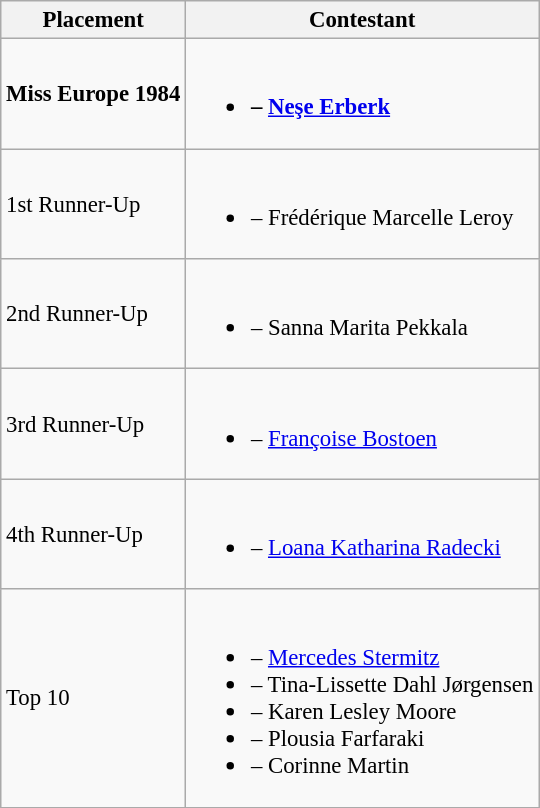<table class="wikitable sortable" style="font-size: 95%;">
<tr>
<th>Placement</th>
<th>Contestant</th>
</tr>
<tr>
<td><strong>Miss Europe 1984</strong></td>
<td><br><ul><li><strong> – <a href='#'>Neşe Erberk</a></strong></li></ul></td>
</tr>
<tr>
<td>1st Runner-Up</td>
<td><br><ul><li> – Frédérique Marcelle Leroy</li></ul></td>
</tr>
<tr>
<td>2nd Runner-Up</td>
<td><br><ul><li> – Sanna Marita Pekkala</li></ul></td>
</tr>
<tr>
<td>3rd Runner-Up</td>
<td><br><ul><li> – <a href='#'>Françoise Bostoen</a></li></ul></td>
</tr>
<tr>
<td>4th Runner-Up</td>
<td><br><ul><li> – <a href='#'>Loana Katharina Radecki</a></li></ul></td>
</tr>
<tr>
<td>Top 10</td>
<td><br><ul><li> – <a href='#'>Mercedes Stermitz</a></li><li> – Tina-Lissette Dahl Jørgensen</li><li> – Karen Lesley Moore</li><li> – Plousia Farfaraki</li><li> – Corinne Martin</li></ul></td>
</tr>
</table>
